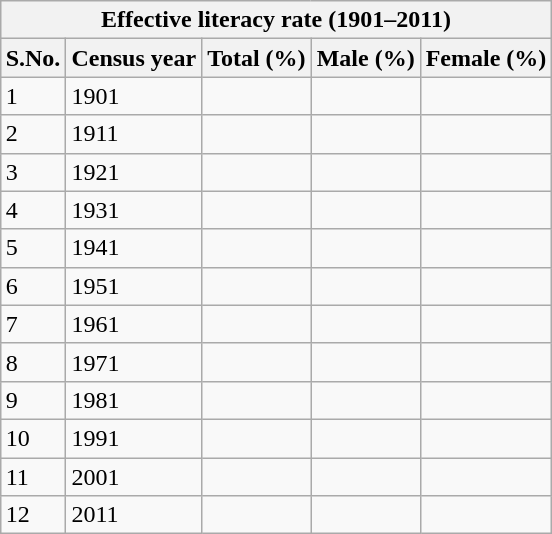<table class="wikitable" style="margin: 1em auto 1em auto;">
<tr>
<th colspan="5">Effective literacy rate (1901–2011)</th>
</tr>
<tr>
<th>S.No.</th>
<th>Census year</th>
<th>Total (%)</th>
<th>Male (%)</th>
<th>Female (%)</th>
</tr>
<tr>
<td>1</td>
<td>1901</td>
<td></td>
<td></td>
<td></td>
</tr>
<tr>
<td>2</td>
<td>1911</td>
<td></td>
<td></td>
<td></td>
</tr>
<tr>
<td>3</td>
<td>1921</td>
<td></td>
<td></td>
<td></td>
</tr>
<tr>
<td>4</td>
<td>1931</td>
<td></td>
<td></td>
<td></td>
</tr>
<tr>
<td>5</td>
<td>1941</td>
<td></td>
<td></td>
<td></td>
</tr>
<tr>
<td>6</td>
<td>1951</td>
<td></td>
<td></td>
<td></td>
</tr>
<tr>
<td>7</td>
<td>1961</td>
<td></td>
<td></td>
<td></td>
</tr>
<tr>
<td>8</td>
<td>1971</td>
<td></td>
<td></td>
<td></td>
</tr>
<tr>
<td>9</td>
<td>1981</td>
<td></td>
<td></td>
<td></td>
</tr>
<tr>
<td>10</td>
<td>1991</td>
<td></td>
<td></td>
<td></td>
</tr>
<tr>
<td>11</td>
<td>2001</td>
<td></td>
<td></td>
<td></td>
</tr>
<tr>
<td>12</td>
<td>2011</td>
<td></td>
<td></td>
<td></td>
</tr>
</table>
